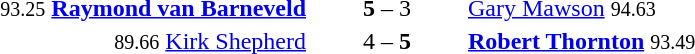<table style="text-align:center">
<tr>
<th width=223></th>
<th width=100></th>
<th width=223></th>
</tr>
<tr>
<td align=right><small>93.25</small> <strong><a href='#'>Raymond van Barneveld</a></strong> </td>
<td><strong>5</strong> – 3</td>
<td align=left> <a href='#'>Gary Mawson</a> <small>94.63</small></td>
</tr>
<tr>
<td align=right><small>89.66</small> <a href='#'>Kirk Shepherd</a> </td>
<td>4 – <strong>5</strong></td>
<td align=left> <strong><a href='#'>Robert Thornton</a></strong> <small>93.49</small></td>
</tr>
</table>
